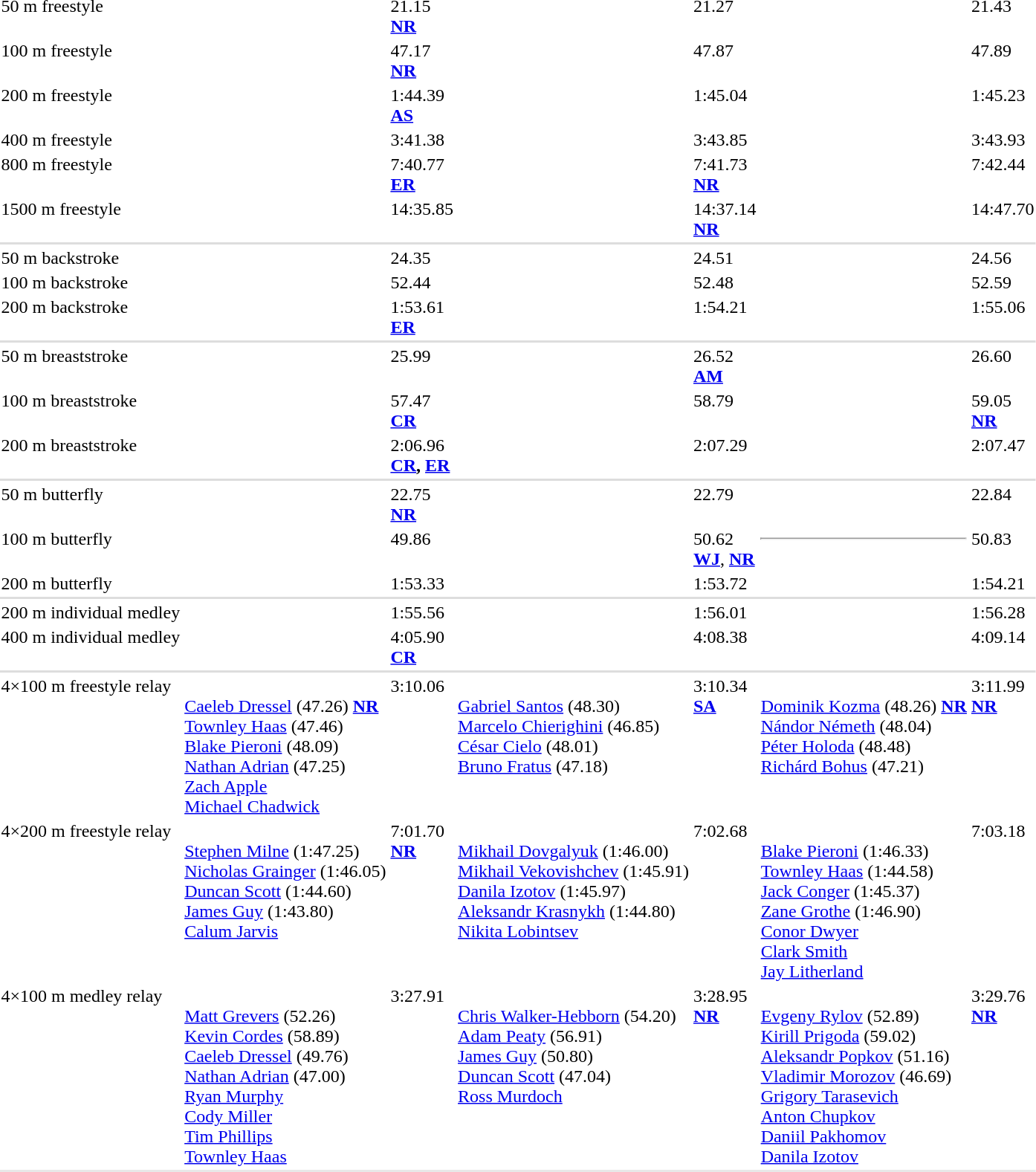<table>
<tr valign="top">
<td>50 m freestyle<br><div></div></td>
<td></td>
<td>21.15<br><strong><a href='#'>NR</a></strong></td>
<td></td>
<td>21.27</td>
<td></td>
<td>21.43</td>
</tr>
<tr valign="top">
<td>100 m freestyle<br><div></div></td>
<td></td>
<td>47.17<br><strong><a href='#'>NR</a></strong></td>
<td></td>
<td>47.87</td>
<td></td>
<td>47.89</td>
</tr>
<tr valign="top">
<td>200 m freestyle<br><div></div></td>
<td></td>
<td>1:44.39<br><strong><a href='#'>AS</a></strong></td>
<td></td>
<td>1:45.04</td>
<td></td>
<td>1:45.23</td>
</tr>
<tr valign="top">
<td>400 m freestyle<br><div></div></td>
<td></td>
<td>3:41.38</td>
<td></td>
<td>3:43.85</td>
<td></td>
<td>3:43.93</td>
</tr>
<tr valign="top">
<td>800 m freestyle<br><div></div></td>
<td></td>
<td>7:40.77<br><strong><a href='#'>ER</a></strong></td>
<td></td>
<td>7:41.73<br><strong><a href='#'>NR</a></strong></td>
<td></td>
<td>7:42.44</td>
</tr>
<tr valign="top">
<td>1500 m freestyle<br><br><div></div></td>
<td></td>
<td>14:35.85</td>
<td></td>
<td>14:37.14<br><strong><a href='#'>NR</a></strong></td>
<td></td>
<td>14:47.70</td>
</tr>
<tr bgcolor=#DDDDDD>
<td colspan=7></td>
</tr>
<tr valign="top">
<td>50 m backstroke<br><div></div></td>
<td></td>
<td>24.35</td>
<td></td>
<td>24.51</td>
<td></td>
<td>24.56</td>
</tr>
<tr valign="top">
<td>100 m backstroke<br><div></div></td>
<td></td>
<td>52.44</td>
<td></td>
<td>52.48</td>
<td></td>
<td>52.59</td>
</tr>
<tr valign="top">
<td>200 m backstroke<br><div></div></td>
<td></td>
<td>1:53.61<br><strong><a href='#'>ER</a></strong></td>
<td></td>
<td>1:54.21</td>
<td></td>
<td>1:55.06</td>
</tr>
<tr bgcolor=#DDDDDD>
<td colspan=7></td>
</tr>
<tr valign="top">
<td>50 m breaststroke<br><div></div></td>
<td></td>
<td>25.99</td>
<td></td>
<td>26.52 <br><strong><a href='#'>AM</a></strong></td>
<td></td>
<td>26.60</td>
</tr>
<tr valign="top">
<td>100 m breaststroke<br><div></div></td>
<td></td>
<td>57.47<br><strong><a href='#'>CR</a></strong></td>
<td></td>
<td>58.79</td>
<td></td>
<td>59.05<br><strong><a href='#'>NR</a></strong></td>
</tr>
<tr valign="top">
<td>200 m breaststroke<br><div></div></td>
<td></td>
<td>2:06.96<br><strong><a href='#'>CR</a>, <a href='#'>ER</a></strong></td>
<td></td>
<td>2:07.29</td>
<td></td>
<td>2:07.47</td>
</tr>
<tr bgcolor=#DDDDDD>
<td colspan=7></td>
</tr>
<tr valign="top">
<td>50 m butterfly<br><div></div></td>
<td></td>
<td>22.75<br><strong><a href='#'>NR</a></strong></td>
<td></td>
<td>22.79</td>
<td></td>
<td>22.84</td>
</tr>
<tr valign="top">
<td>100 m butterfly<br><div></div></td>
<td></td>
<td>49.86</td>
<td></td>
<td>50.62<br><strong><a href='#'>WJ</a></strong>, <strong><a href='#'>NR</a></strong></td>
<td><hr></td>
<td>50.83</td>
</tr>
<tr valign="top">
<td>200 m butterfly<br><div></div></td>
<td></td>
<td>1:53.33</td>
<td></td>
<td>1:53.72</td>
<td></td>
<td>1:54.21</td>
</tr>
<tr bgcolor=#DDDDDD>
<td colspan=7></td>
</tr>
<tr valign="top">
<td>200 m individual medley<br><div></div></td>
<td></td>
<td>1:55.56</td>
<td></td>
<td>1:56.01</td>
<td></td>
<td>1:56.28</td>
</tr>
<tr valign="top">
<td>400 m individual medley<br><div></div></td>
<td></td>
<td>4:05.90<br><strong><a href='#'>CR</a></strong></td>
<td></td>
<td>4:08.38</td>
<td></td>
<td>4:09.14</td>
</tr>
<tr bgcolor=#DDDDDD>
<td colspan=7></td>
</tr>
<tr valign="top">
<td>4×100 m freestyle relay<br><div></div></td>
<td><br><a href='#'>Caeleb Dressel</a> (47.26) <strong><a href='#'>NR</a></strong><br><a href='#'>Townley Haas</a> (47.46)<br><a href='#'>Blake Pieroni</a> (48.09)<br><a href='#'>Nathan Adrian</a> (47.25)<br><a href='#'>Zach Apple</a><br><a href='#'>Michael Chadwick</a></td>
<td>3:10.06</td>
<td><br><a href='#'>Gabriel Santos</a> (48.30)<br><a href='#'>Marcelo Chierighini</a> (46.85)<br><a href='#'>César Cielo</a> (48.01)<br><a href='#'>Bruno Fratus</a> (47.18)</td>
<td>3:10.34<br><strong><a href='#'>SA</a></strong></td>
<td><br><a href='#'>Dominik Kozma</a> (48.26) <strong><a href='#'>NR</a></strong><br><a href='#'>Nándor Németh</a> (48.04)<br><a href='#'>Péter Holoda</a> (48.48)<br><a href='#'>Richárd Bohus</a> (47.21)</td>
<td>3:11.99<br><strong><a href='#'>NR</a></strong></td>
</tr>
<tr valign="top">
<td>4×200 m freestyle relay<br><div></div></td>
<td><br><a href='#'>Stephen Milne</a> (1:47.25)<br><a href='#'>Nicholas Grainger</a> (1:46.05)<br><a href='#'>Duncan Scott</a> (1:44.60)<br><a href='#'>James Guy</a> (1:43.80)<br><a href='#'>Calum Jarvis</a></td>
<td>7:01.70<br><strong><a href='#'>NR</a></strong></td>
<td><br><a href='#'>Mikhail Dovgalyuk</a> (1:46.00)<br><a href='#'>Mikhail Vekovishchev</a> (1:45.91)<br><a href='#'>Danila Izotov</a> (1:45.97)<br><a href='#'>Aleksandr Krasnykh</a> (1:44.80)<br><a href='#'>Nikita Lobintsev</a></td>
<td>7:02.68</td>
<td><br><a href='#'>Blake Pieroni</a> (1:46.33)<br><a href='#'>Townley Haas</a> (1:44.58)<br><a href='#'>Jack Conger</a> (1:45.37)<br><a href='#'>Zane Grothe</a> (1:46.90)<br><a href='#'>Conor Dwyer</a><br><a href='#'>Clark Smith</a><br><a href='#'>Jay Litherland</a></td>
<td>7:03.18</td>
</tr>
<tr valign="top">
<td>4×100 m medley relay<br><div></div></td>
<td><br><a href='#'>Matt Grevers</a> (52.26)<br><a href='#'>Kevin Cordes</a> (58.89)<br><a href='#'>Caeleb Dressel</a> (49.76)<br><a href='#'>Nathan Adrian</a> (47.00)<br><a href='#'>Ryan Murphy</a><br><a href='#'>Cody Miller</a><br><a href='#'>Tim Phillips</a><br><a href='#'>Townley Haas</a></td>
<td>3:27.91</td>
<td><br><a href='#'>Chris Walker-Hebborn</a> (54.20)<br><a href='#'>Adam Peaty</a> (56.91)<br><a href='#'>James Guy</a> (50.80)<br><a href='#'>Duncan Scott</a> (47.04)<br><a href='#'>Ross Murdoch</a></td>
<td>3:28.95<br><strong><a href='#'>NR</a></strong></td>
<td><br><a href='#'>Evgeny Rylov</a> (52.89)<br><a href='#'>Kirill Prigoda</a> (59.02)<br><a href='#'>Aleksandr Popkov</a> (51.16)<br><a href='#'>Vladimir Morozov</a> (46.69)<br><a href='#'>Grigory Tarasevich</a><br><a href='#'>Anton Chupkov</a><br><a href='#'>Daniil Pakhomov</a><br><a href='#'>Danila Izotov</a></td>
<td>3:29.76<br><strong><a href='#'>NR</a></strong></td>
</tr>
<tr bgcolor= e8e8e8>
<td colspan=7></td>
</tr>
</table>
